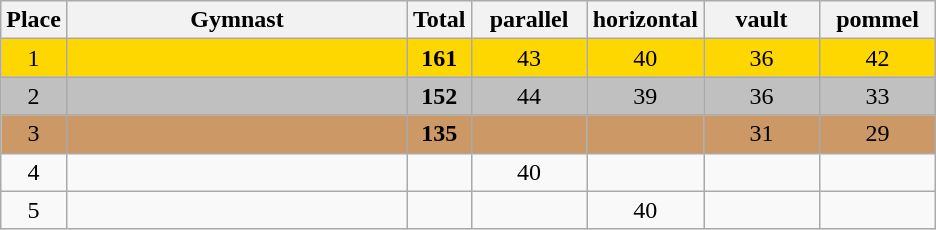<table class=wikitable style="text-align:center">
<tr>
<th>Place</th>
<th width=220>Gymnast</th>
<th>Total</th>
<th width=70>parallel</th>
<th width=70>horizontal</th>
<th width=70>vault</th>
<th width=70>pommel</th>
</tr>
<tr bgcolor=gold>
<td>1</td>
<td align=left></td>
<td><strong>161</strong></td>
<td>43</td>
<td>40</td>
<td>36</td>
<td>42</td>
</tr>
<tr bgcolor=silver>
<td>2</td>
<td align=left></td>
<td><strong>152</strong></td>
<td>44</td>
<td>39</td>
<td>36</td>
<td>33</td>
</tr>
<tr bgcolor=cc9966>
<td>3</td>
<td align=left></td>
<td><strong>135</strong></td>
<td></td>
<td></td>
<td>31</td>
<td>29</td>
</tr>
<tr>
<td>4</td>
<td align=left></td>
<td></td>
<td>40</td>
<td></td>
<td></td>
<td></td>
</tr>
<tr>
<td>5</td>
<td align=left></td>
<td></td>
<td></td>
<td>40</td>
<td></td>
<td></td>
</tr>
</table>
